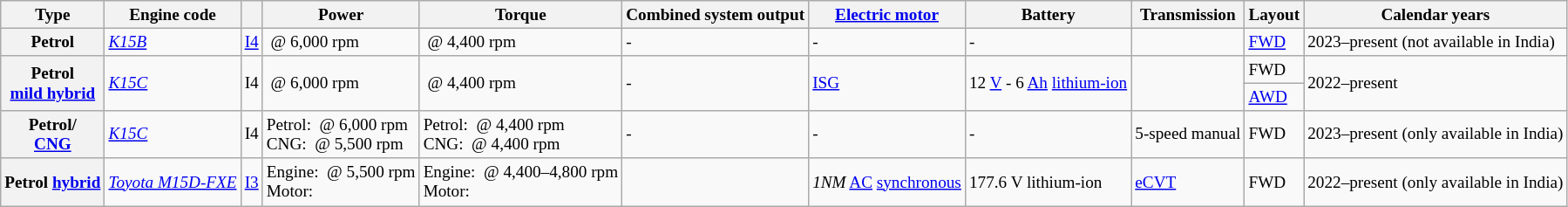<table class="wikitable" style="text-align:left; font-size:80%;">
<tr>
<th>Type</th>
<th>Engine code</th>
<th></th>
<th>Power</th>
<th>Torque</th>
<th>Combined system output</th>
<th><a href='#'>Electric motor</a></th>
<th>Battery</th>
<th>Transmission</th>
<th>Layout</th>
<th>Calendar years</th>
</tr>
<tr>
<th>Petrol</th>
<td><em><a href='#'>K15B</a></em></td>
<td> <a href='#'>I4</a></td>
<td> @ 6,000 rpm</td>
<td> @ 4,400 rpm</td>
<td>-</td>
<td>-</td>
<td>-</td>
<td></td>
<td><a href='#'>FWD</a></td>
<td>2023–present (not available in India)</td>
</tr>
<tr>
<th rowspan="2">Petrol<br><a href='#'>mild hybrid</a></th>
<td rowspan="2"><em><a href='#'>K15C</a></em></td>
<td rowspan="2"> I4</td>
<td rowspan="2"> @ 6,000 rpm</td>
<td rowspan="2"> @ 4,400 rpm</td>
<td rowspan="2">-</td>
<td rowspan="2"><a href='#'>ISG</a></td>
<td rowspan="2">12 <a href='#'>V</a> - 6 <a href='#'>Ah</a> <a href='#'>lithium-ion</a></td>
<td rowspan="2"></td>
<td>FWD</td>
<td rowspan="2">2022–present</td>
</tr>
<tr>
<td><a href='#'>AWD</a></td>
</tr>
<tr>
<th>Petrol/<br><a href='#'>CNG</a></th>
<td><em><a href='#'>K15C</a></em></td>
<td> I4</td>
<td>Petrol:  @ 6,000 rpm<br>CNG:  @ 5,500 rpm</td>
<td>Petrol:  @ 4,400 rpm<br>CNG:  @ 4,400 rpm</td>
<td>-</td>
<td>-</td>
<td>-</td>
<td>5-speed manual</td>
<td>FWD</td>
<td>2023–present (only available in India)</td>
</tr>
<tr>
<th>Petrol <a href='#'>hybrid</a></th>
<td><em><a href='#'>Toyota M15D-FXE</a></em></td>
<td> <a href='#'>I3</a></td>
<td>Engine:  @ 5,500 rpm<br>Motor: </td>
<td>Engine:  @ 4,400–4,800 rpm<br>Motor: </td>
<td></td>
<td><em>1NM</em> <a href='#'>AC</a> <a href='#'>synchronous</a></td>
<td>177.6 V lithium-ion</td>
<td><a href='#'>eCVT</a></td>
<td>FWD</td>
<td>2022–present (only available in India)</td>
</tr>
</table>
